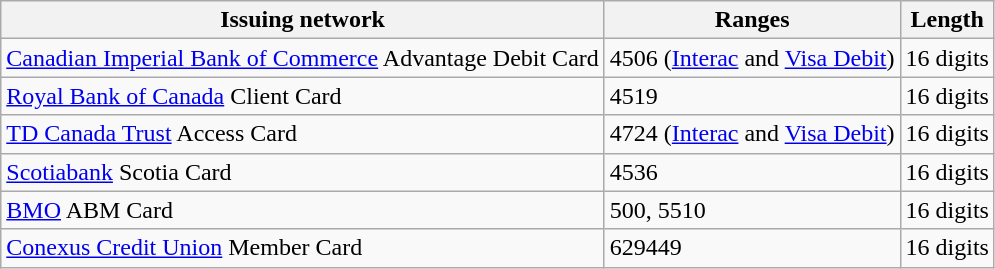<table class="wikitable sortable">
<tr>
<th>Issuing network</th>
<th>Ranges</th>
<th>Length</th>
</tr>
<tr>
<td><a href='#'>Canadian Imperial Bank of Commerce</a> Advantage Debit Card</td>
<td>4506 (<a href='#'>Interac</a> and <a href='#'>Visa Debit</a>)</td>
<td>16 digits</td>
</tr>
<tr>
<td><a href='#'>Royal Bank of Canada</a> Client Card</td>
<td>4519</td>
<td>16 digits</td>
</tr>
<tr>
<td><a href='#'>TD Canada Trust</a> Access Card</td>
<td>4724 (<a href='#'>Interac</a> and <a href='#'>Visa Debit</a>)</td>
<td>16 digits</td>
</tr>
<tr>
<td><a href='#'>Scotiabank</a> Scotia Card</td>
<td>4536</td>
<td>16 digits</td>
</tr>
<tr>
<td><a href='#'>BMO</a> ABM Card</td>
<td>500, 5510</td>
<td>16 digits</td>
</tr>
<tr>
<td><a href='#'>Conexus Credit Union</a> Member Card</td>
<td>629449</td>
<td>16 digits</td>
</tr>
</table>
